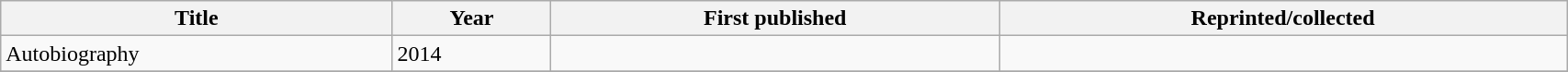<table class='wikitable sortable' width='90%'>
<tr>
<th width=25%>Title</th>
<th>Year</th>
<th>First published</th>
<th>Reprinted/collected</th>
</tr>
<tr>
<td>Autobiography</td>
<td>2014</td>
<td></td>
<td></td>
</tr>
<tr>
</tr>
</table>
